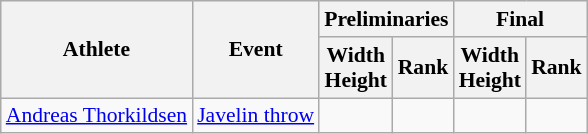<table class=wikitable style="font-size:90%;">
<tr>
<th rowspan="2">Athlete</th>
<th rowspan="2">Event</th>
<th colspan="2">Preliminaries</th>
<th colspan="2">Final</th>
</tr>
<tr>
<th>Width<br>Height</th>
<th>Rank</th>
<th>Width<br>Height</th>
<th>Rank</th>
</tr>
<tr style="border-top: single;">
<td><a href='#'>Andreas Thorkildsen</a></td>
<td><a href='#'>Javelin throw</a></td>
<td align=center></td>
<td align=center></td>
<td align=center></td>
<td align=center></td>
</tr>
</table>
